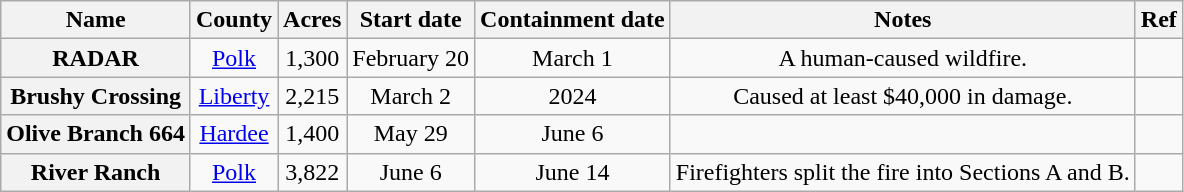<table class="wikitable sortable plainrowheaders mw-collapsible" style="text-align:center;">
<tr>
<th scope="col">Name</th>
<th scope="col">County</th>
<th scope="col">Acres</th>
<th scope="col">Start date</th>
<th scope="col">Containment date</th>
<th scope="col">Notes</th>
<th class="unsortable" scope="col">Ref</th>
</tr>
<tr>
<th scope="row">RADAR</th>
<td><a href='#'>Polk</a></td>
<td>1,300</td>
<td>February 20</td>
<td>March 1</td>
<td>A human-caused wildfire.</td>
<td></td>
</tr>
<tr>
<th scope="row">Brushy Crossing</th>
<td><a href='#'>Liberty</a></td>
<td>2,215</td>
<td>March 2</td>
<td>2024</td>
<td>Caused at least $40,000 in damage.</td>
<td></td>
</tr>
<tr>
<th scope="row">Olive Branch 664</th>
<td><a href='#'>Hardee</a></td>
<td>1,400</td>
<td>May 29</td>
<td>June 6</td>
<td></td>
<td></td>
</tr>
<tr>
<th scope="row">River Ranch</th>
<td><a href='#'>Polk</a></td>
<td>3,822</td>
<td>June 6</td>
<td>June 14</td>
<td>Firefighters split the fire into Sections A and B.</td>
<td></td>
</tr>
</table>
